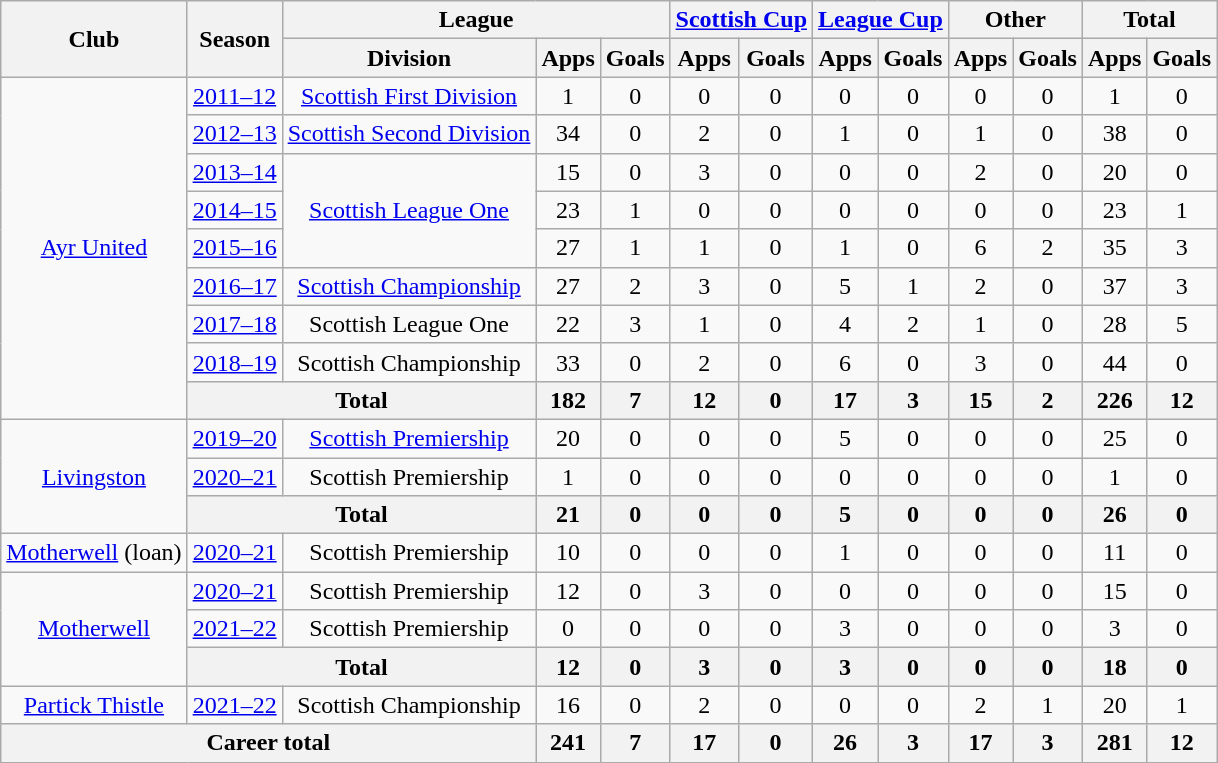<table class="wikitable" style="text-align:center">
<tr>
<th rowspan="2">Club</th>
<th rowspan="2">Season</th>
<th colspan="3">League</th>
<th colspan="2"><a href='#'>Scottish Cup</a></th>
<th colspan="2"><a href='#'>League Cup</a></th>
<th colspan="2">Other</th>
<th colspan="2">Total</th>
</tr>
<tr>
<th>Division</th>
<th>Apps</th>
<th>Goals</th>
<th>Apps</th>
<th>Goals</th>
<th>Apps</th>
<th>Goals</th>
<th>Apps</th>
<th>Goals</th>
<th>Apps</th>
<th>Goals</th>
</tr>
<tr>
<td rowspan="9"><a href='#'>Ayr United</a></td>
<td><a href='#'>2011–12</a></td>
<td><a href='#'>Scottish First Division</a></td>
<td>1</td>
<td>0</td>
<td>0</td>
<td>0</td>
<td>0</td>
<td>0</td>
<td>0</td>
<td>0</td>
<td>1</td>
<td>0</td>
</tr>
<tr>
<td><a href='#'>2012–13</a></td>
<td><a href='#'>Scottish Second Division</a></td>
<td>34</td>
<td>0</td>
<td>2</td>
<td>0</td>
<td>1</td>
<td>0</td>
<td>1</td>
<td>0</td>
<td>38</td>
<td>0</td>
</tr>
<tr>
<td><a href='#'>2013–14</a></td>
<td rowspan="3"><a href='#'>Scottish League One</a></td>
<td>15</td>
<td>0</td>
<td>3</td>
<td>0</td>
<td>0</td>
<td>0</td>
<td>2</td>
<td>0</td>
<td>20</td>
<td>0</td>
</tr>
<tr>
<td><a href='#'>2014–15</a></td>
<td>23</td>
<td>1</td>
<td>0</td>
<td>0</td>
<td>0</td>
<td>0</td>
<td>0</td>
<td>0</td>
<td>23</td>
<td>1</td>
</tr>
<tr>
<td><a href='#'>2015–16</a></td>
<td>27</td>
<td>1</td>
<td>1</td>
<td>0</td>
<td>1</td>
<td>0</td>
<td>6</td>
<td>2</td>
<td>35</td>
<td>3</td>
</tr>
<tr>
<td><a href='#'>2016–17</a></td>
<td><a href='#'>Scottish Championship</a></td>
<td>27</td>
<td>2</td>
<td>3</td>
<td>0</td>
<td>5</td>
<td>1</td>
<td>2</td>
<td>0</td>
<td>37</td>
<td>3</td>
</tr>
<tr>
<td><a href='#'>2017–18</a></td>
<td>Scottish League One</td>
<td>22</td>
<td>3</td>
<td>1</td>
<td>0</td>
<td>4</td>
<td>2</td>
<td>1</td>
<td>0</td>
<td>28</td>
<td>5</td>
</tr>
<tr>
<td><a href='#'>2018–19</a></td>
<td>Scottish Championship</td>
<td>33</td>
<td>0</td>
<td>2</td>
<td>0</td>
<td>6</td>
<td>0</td>
<td>3</td>
<td>0</td>
<td>44</td>
<td>0</td>
</tr>
<tr>
<th colspan=2>Total</th>
<th>182</th>
<th>7</th>
<th>12</th>
<th>0</th>
<th>17</th>
<th>3</th>
<th>15</th>
<th>2</th>
<th>226</th>
<th>12</th>
</tr>
<tr>
<td rowspan=3><a href='#'>Livingston</a></td>
<td><a href='#'>2019–20</a></td>
<td><a href='#'>Scottish Premiership</a></td>
<td>20</td>
<td>0</td>
<td>0</td>
<td>0</td>
<td>5</td>
<td>0</td>
<td>0</td>
<td>0</td>
<td>25</td>
<td>0</td>
</tr>
<tr>
<td><a href='#'>2020–21</a></td>
<td>Scottish Premiership</td>
<td>1</td>
<td>0</td>
<td>0</td>
<td>0</td>
<td>0</td>
<td>0</td>
<td>0</td>
<td>0</td>
<td>1</td>
<td>0</td>
</tr>
<tr>
<th colspan=2>Total</th>
<th>21</th>
<th>0</th>
<th>0</th>
<th>0</th>
<th>5</th>
<th>0</th>
<th>0</th>
<th>0</th>
<th>26</th>
<th>0</th>
</tr>
<tr>
<td><a href='#'>Motherwell</a> (loan)</td>
<td><a href='#'>2020–21</a></td>
<td>Scottish Premiership</td>
<td>10</td>
<td>0</td>
<td>0</td>
<td>0</td>
<td>1</td>
<td>0</td>
<td>0</td>
<td>0</td>
<td>11</td>
<td>0</td>
</tr>
<tr>
<td rowspan=3><a href='#'>Motherwell</a></td>
<td><a href='#'>2020–21</a></td>
<td>Scottish Premiership</td>
<td>12</td>
<td>0</td>
<td>3</td>
<td>0</td>
<td>0</td>
<td>0</td>
<td>0</td>
<td>0</td>
<td>15</td>
<td>0</td>
</tr>
<tr>
<td><a href='#'>2021–22</a></td>
<td>Scottish Premiership</td>
<td>0</td>
<td>0</td>
<td>0</td>
<td>0</td>
<td>3</td>
<td>0</td>
<td>0</td>
<td>0</td>
<td>3</td>
<td>0</td>
</tr>
<tr>
<th colspan=2>Total</th>
<th>12</th>
<th>0</th>
<th>3</th>
<th>0</th>
<th>3</th>
<th>0</th>
<th>0</th>
<th>0</th>
<th>18</th>
<th>0</th>
</tr>
<tr>
<td><a href='#'>Partick Thistle</a></td>
<td><a href='#'>2021–22</a></td>
<td>Scottish Championship</td>
<td>16</td>
<td>0</td>
<td>2</td>
<td>0</td>
<td>0</td>
<td>0</td>
<td>2</td>
<td>1</td>
<td>20</td>
<td>1</td>
</tr>
<tr>
<th colspan="3">Career total</th>
<th>241</th>
<th>7</th>
<th>17</th>
<th>0</th>
<th>26</th>
<th>3</th>
<th>17</th>
<th>3</th>
<th>281</th>
<th>12</th>
</tr>
</table>
